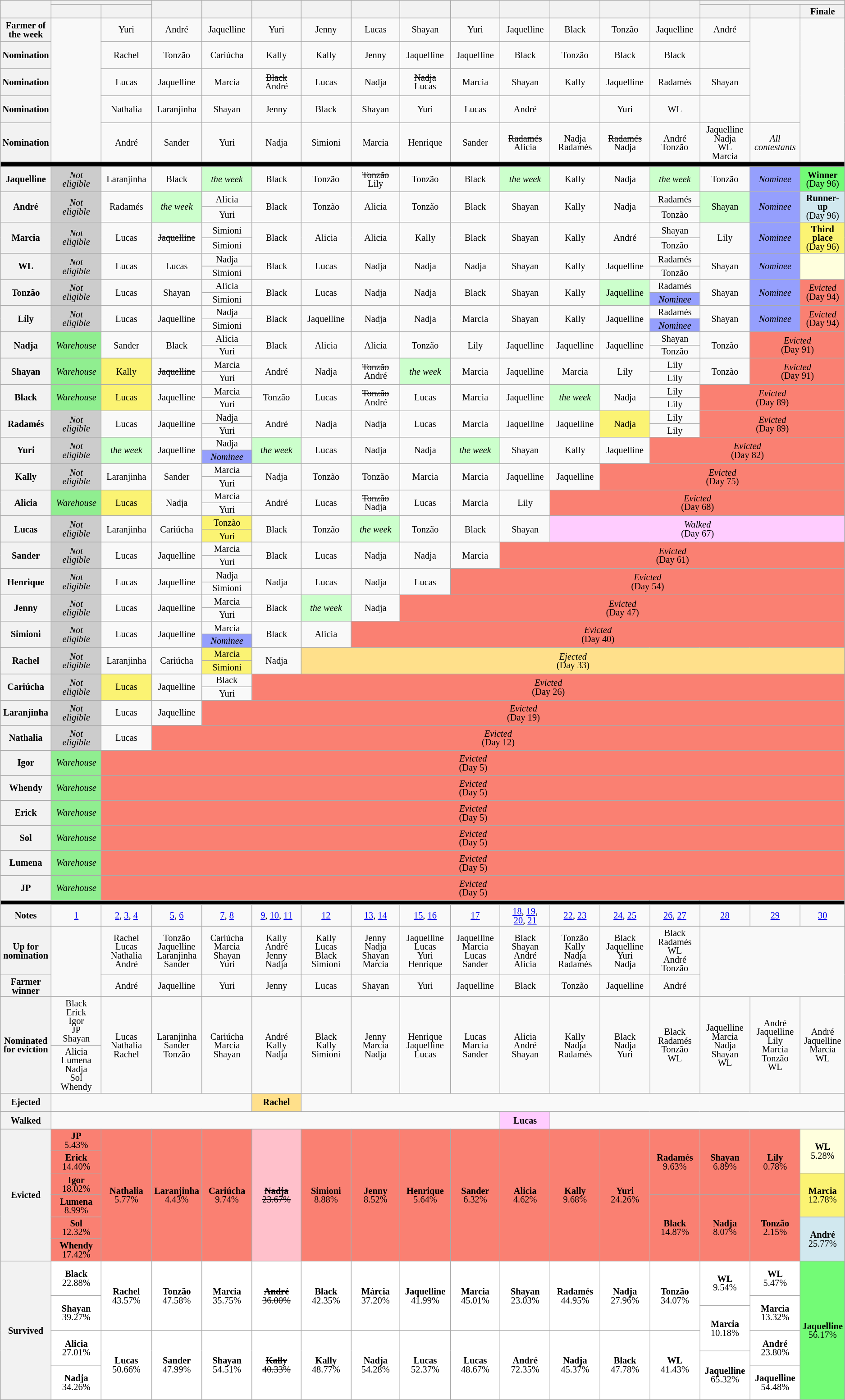<table class="wikitable" style="text-align:center; font-size:85%; line-height:13px;">
<tr>
<th rowspan=2 width=6%></th>
<th colspan=2></th>
<th rowspan=2 width=6%></th>
<th rowspan=2 width=6%></th>
<th rowspan=2 width=6%></th>
<th rowspan=2 width=6%></th>
<th rowspan=2 width=6%></th>
<th rowspan=2 width=6%></th>
<th rowspan=2 width=6%></th>
<th rowspan=2 width=6%></th>
<th rowspan=2 width=6%></th>
<th rowspan=2 width=6%></th>
<th rowspan=2 width=6%></th>
<th colspan=3></th>
</tr>
<tr>
<th width=6%></th>
<th width=6%></th>
<th width=6%></th>
<th width=6%></th>
<th width=6%>Finale</th>
</tr>
<tr style="height:35px">
<th>Farmer of<br>the week</th>
<td rowspan=5></td>
<td>Yuri</td>
<td>André</td>
<td>Jaquelline</td>
<td>Yuri</td>
<td>Jenny</td>
<td>Lucas</td>
<td>Shayan</td>
<td>Yuri</td>
<td>Jaquelline</td>
<td>Black</td>
<td>Tonzão</td>
<td>Jaquelline</td>
<td>André</td>
<td rowspan=4></td>
<td rowspan=5></td>
</tr>
<tr style="height:40px">
<th>Nomination<br></th>
<td>Rachel</td>
<td>Tonzão</td>
<td>Cariúcha</td>
<td>Kally</td>
<td>Kally</td>
<td>Jenny</td>
<td>Jaquelline</td>
<td>Jaquelline</td>
<td>Black</td>
<td>Tonzão</td>
<td>Black</td>
<td>Black</td>
<td></td>
</tr>
<tr style="height:40px">
<th>Nomination<br></th>
<td>Lucas</td>
<td>Jaquelline</td>
<td>Marcia</td>
<td><s>Black</s><br>André</td>
<td>Lucas</td>
<td>Nadja</td>
<td><s>Nadja</s><br>Lucas</td>
<td>Marcia</td>
<td>Shayan</td>
<td>Kally</td>
<td>Jaquelline</td>
<td>Radamés</td>
<td>Shayan</td>
</tr>
<tr style="height:40px">
<th>Nomination<br></th>
<td>Nathalia</td>
<td>Laranjinha</td>
<td>Shayan</td>
<td>Jenny</td>
<td>Black</td>
<td>Shayan</td>
<td>Yuri</td>
<td>Lucas</td>
<td>André</td>
<td></td>
<td>Yuri</td>
<td>WL</td>
<td></td>
</tr>
<tr style="height:40px">
<th>Nomination<br></th>
<td>André</td>
<td>Sander</td>
<td>Yuri</td>
<td>Nadja</td>
<td>Simioni</td>
<td>Marcia</td>
<td>Henrique</td>
<td>Sander</td>
<td><s>Radamés</s><br>Alicia</td>
<td>Nadja<br>Radamés</td>
<td><s>Radamés</s><br>Nadja</td>
<td>André<br>Tonzão</td>
<td>Jaquelline<br>Nadja<br>WL<br>Marcia</td>
<td><em>All<br>contestants</em> </td>
</tr>
<tr>
<td colspan="17" bgcolor="000000"></td>
</tr>
<tr style="height:37px">
<th>Jaquelline</th>
<td bgcolor=CCCCCC><em>Not<br>eligible</em></td>
<td>Laranjinha</td>
<td>Black</td>
<td bgcolor=CCFFCC><em> the week</em></td>
<td>Black</td>
<td>Tonzão</td>
<td><s>Tonzão</s><br>Lily</td>
<td>Tonzão</td>
<td>Black</td>
<td bgcolor=CCFFCC><em> the week</em></td>
<td>Kally </td>
<td>Nadja</td>
<td bgcolor=CCFFCC><em> the week</em></td>
<td>Tonzão</td>
<td bgcolor=959FFD><em>Nominee</em></td>
<td bgcolor=73FB76><strong>Winner</strong><br>(Day 96)</td>
</tr>
<tr>
<th rowspan=2>André</th>
<td rowspan=2 bgcolor=CCCCCC><em>Not<br>eligible</em></td>
<td rowspan=2>Radamés</td>
<td rowspan=2 bgcolor=CCFFCC><em> the week</em></td>
<td>Alicia</td>
<td rowspan=2>Black</td>
<td rowspan=2>Tonzão</td>
<td rowspan=2>Alicia</td>
<td rowspan=2>Tonzão</td>
<td rowspan=2>Black</td>
<td rowspan=2>Shayan</td>
<td rowspan=2>Kally </td>
<td rowspan=2>Nadja</td>
<td>Radamés</td>
<td rowspan=2 bgcolor=CCFFCC>Shayan</td>
<td rowspan=2 bgcolor=959FFD><em>Nominee</em></td>
<td rowspan=2 bgcolor=D1E8EF><strong>Runner-up</strong><br>(Day 96)</td>
</tr>
<tr>
<td>Yuri</td>
<td>Tonzão</td>
</tr>
<tr>
<th rowspan=2>Marcia</th>
<td rowspan=2 bgcolor=CCCCCC><em>Not<br>eligible</em></td>
<td rowspan=2>Lucas</td>
<td rowspan=2><s>Jaquelline</s></td>
<td>Simioni</td>
<td rowspan=2>Black</td>
<td rowspan=2>Alicia</td>
<td rowspan=2>Alicia</td>
<td rowspan=2>Kally</td>
<td rowspan=2>Black</td>
<td rowspan=2>Shayan</td>
<td rowspan=2>Kally </td>
<td rowspan=2>André</td>
<td>Shayan</td>
<td rowspan=2>Lily</td>
<td rowspan=2 bgcolor=959FFD><em>Nominee</em></td>
<td rowspan=2 bgcolor=FBF373><strong>Third place</strong><br>(Day 96)</td>
</tr>
<tr>
<td>Simioni</td>
<td>Tonzão</td>
</tr>
<tr>
<th rowspan=2>WL</th>
<td rowspan=2 bgcolor=CCCCCC><em>Not<br>eligible</em></td>
<td rowspan=2>Lucas</td>
<td rowspan=2>Lucas</td>
<td>Nadja</td>
<td rowspan=2>Black</td>
<td rowspan=2>Lucas</td>
<td rowspan=2>Nadja</td>
<td rowspan=2>Nadja</td>
<td rowspan=2>Nadja</td>
<td rowspan=2>Shayan</td>
<td rowspan=2>Kally </td>
<td rowspan=2>Jaquelline</td>
<td>Radamés</td>
<td rowspan=2>Shayan</td>
<td rowspan=2 bgcolor=959FFD><em>Nominee</em></td>
<td rowspan=2 bgcolor=FFFFDD></td>
</tr>
<tr>
<td>Simioni</td>
<td>Tonzão</td>
</tr>
<tr>
<th rowspan=2>Tonzão</th>
<td rowspan=2 bgcolor=CCCCCC><em>Not<br>eligible</em></td>
<td rowspan=2>Lucas </td>
<td rowspan=2>Shayan</td>
<td>Alicia</td>
<td rowspan=2>Black</td>
<td rowspan=2>Lucas</td>
<td rowspan=2>Nadja</td>
<td rowspan=2>Nadja</td>
<td rowspan=2>Black</td>
<td rowspan=2>Shayan</td>
<td rowspan=2>Kally </td>
<td rowspan=2 bgcolor=CCFFCC>Jaquelline</td>
<td>Radamés</td>
<td rowspan=2>Shayan</td>
<td rowspan=2 bgcolor=959FFD><em>Nominee</em></td>
<td colspan="1" rowspan="2" bgcolor="FA8072"><em>Evicted</em><br>(Day 94)</td>
</tr>
<tr>
<td>Simioni</td>
<td bgcolor=959FFD><em>Nominee</em></td>
</tr>
<tr>
<th rowspan=2>Lily</th>
<td rowspan=2 bgcolor=CCCCCC><em>Not<br>eligible</em></td>
<td rowspan=2>Lucas</td>
<td rowspan=2>Jaquelline</td>
<td>Nadja</td>
<td rowspan=2>Black</td>
<td rowspan=2>Jaquelline</td>
<td rowspan=2>Nadja</td>
<td rowspan=2>Nadja</td>
<td rowspan=2>Marcia</td>
<td rowspan=2>Shayan</td>
<td rowspan=2>Kally </td>
<td rowspan=2>Jaquelline</td>
<td>Radamés</td>
<td rowspan=2>Shayan</td>
<td rowspan=2 bgcolor=959FFD><em>Nominee</em></td>
<td colspan="1" rowspan="2" bgcolor="FA8072"><em>Evicted</em><br>(Day 94)</td>
</tr>
<tr>
<td>Simioni</td>
<td bgcolor=959FFD><em>Nominee</em></td>
</tr>
<tr>
<th rowspan=2>Nadja</th>
<td rowspan=2 bgcolor=90EE90><em>Warehouse</em></td>
<td rowspan=2>Sander</td>
<td rowspan=2>Black</td>
<td>Alicia</td>
<td rowspan=2>Black</td>
<td rowspan=2>Alicia</td>
<td rowspan=2>Alicia</td>
<td rowspan=2>Tonzão</td>
<td rowspan=2>Lily</td>
<td rowspan=2>Jaquelline</td>
<td rowspan=2>Jaquelline</td>
<td rowspan=2>Jaquelline</td>
<td>Shayan</td>
<td rowspan=2>Tonzão</td>
<td colspan="2" rowspan="2" bgcolor="FA8072"><em>Evicted</em><br>(Day 91)</td>
</tr>
<tr>
<td>Yuri</td>
<td>Tonzão</td>
</tr>
<tr>
<th rowspan=2>Shayan</th>
<td rowspan=2 bgcolor=90EE90><em>Warehouse</em></td>
<td rowspan=2 bgcolor=FBF373>Kally</td>
<td rowspan=2><s>Jaquelline</s></td>
<td>Marcia</td>
<td rowspan=2>André</td>
<td rowspan=2>Nadja</td>
<td rowspan=2><s>Tonzão</s><br>André</td>
<td rowspan=2 bgcolor=CCFFCC><em> the week</em></td>
<td rowspan=2>Marcia</td>
<td rowspan=2>Jaquelline</td>
<td rowspan=2>Marcia</td>
<td rowspan=2>Lily</td>
<td>Lily</td>
<td rowspan=2>Tonzão</td>
<td colspan="2" rowspan="2" bgcolor="FA8072"><em>Evicted</em><br>(Day 91)</td>
</tr>
<tr>
<td>Yuri</td>
<td>Lily</td>
</tr>
<tr>
<th rowspan=2>Black</th>
<td rowspan=2 bgcolor=90EE90><em>Warehouse</em></td>
<td rowspan=2 bgcolor=FBF373>Lucas</td>
<td rowspan=2>Jaquelline</td>
<td>Marcia</td>
<td rowspan=2>Tonzão</td>
<td rowspan=2>Lucas</td>
<td rowspan=2><s>Tonzão</s><br>André</td>
<td rowspan=2>Lucas</td>
<td rowspan=2>Marcia</td>
<td rowspan=2>Jaquelline</td>
<td rowspan=2 bgcolor=CCFFCC><em> the week</em></td>
<td rowspan=2>Nadja</td>
<td>Lily</td>
<td colspan="3" rowspan="2" bgcolor="FA8072"><em>Evicted</em><br>(Day 89)</td>
</tr>
<tr>
<td>Yuri</td>
<td>Lily</td>
</tr>
<tr>
<th rowspan=2>Radamés</th>
<td rowspan=2 bgcolor=CCCCCC><em>Not<br>eligible</em></td>
<td rowspan=2>Lucas</td>
<td rowspan=2>Jaquelline</td>
<td>Nadja</td>
<td rowspan=2>André</td>
<td rowspan=2>Nadja</td>
<td rowspan=2>Nadja</td>
<td rowspan=2>Lucas</td>
<td rowspan=2>Marcia</td>
<td rowspan=2>Jaquelline</td>
<td rowspan=2>Jaquelline</td>
<td rowspan=2 bgcolor=FBF373>Nadja</td>
<td>Lily</td>
<td colspan="3" rowspan="2" bgcolor="FA8072"><em>Evicted</em><br>(Day 89)</td>
</tr>
<tr>
<td>Yuri</td>
<td>Lily</td>
</tr>
<tr>
<th rowspan=2>Yuri</th>
<td rowspan=2 bgcolor=CCCCCC><em>Not<br>eligible</em></td>
<td rowspan=2 bgcolor=CCFFCC><em> the week</em></td>
<td rowspan=2>Jaquelline</td>
<td>Nadja</td>
<td rowspan=2 bgcolor=CCFFCC><em> the week</em></td>
<td rowspan=2>Lucas</td>
<td rowspan=2>Nadja</td>
<td rowspan=2>Nadja</td>
<td rowspan=2 bgcolor=CCFFCC><em> the week</em></td>
<td rowspan=2>Shayan</td>
<td rowspan=2>Kally </td>
<td rowspan=2>Jaquelline</td>
<td colspan="4" rowspan="2" bgcolor="FA8072"><em>Evicted</em><br>(Day 82)</td>
</tr>
<tr>
<td bgcolor=959FFD><em>Nominee</em></td>
</tr>
<tr>
<th rowspan=2>Kally</th>
<td rowspan=2 bgcolor=CCCCCC><em>Not<br>eligible</em></td>
<td rowspan=2>Laranjinha</td>
<td rowspan=2>Sander</td>
<td>Marcia</td>
<td rowspan=2>Nadja</td>
<td rowspan=2>Tonzão</td>
<td rowspan=2>Tonzão</td>
<td rowspan=2>Marcia</td>
<td rowspan=2>Marcia</td>
<td rowspan=2>Jaquelline</td>
<td rowspan=2>Jaquelline</td>
<td colspan="5" rowspan="2" bgcolor="FA8072"><em>Evicted</em><br>(Day 75)</td>
</tr>
<tr>
<td>Yuri</td>
</tr>
<tr>
<th rowspan=2>Alicia</th>
<td rowspan=2 bgcolor=90EE90><em>Warehouse</em></td>
<td rowspan=2 bgcolor=FBF373>Lucas</td>
<td rowspan=2>Nadja</td>
<td>Marcia</td>
<td rowspan=2>André</td>
<td rowspan=2>Lucas</td>
<td rowspan=2><s>Tonzão</s><br>Nadja</td>
<td rowspan=2>Lucas</td>
<td rowspan=2>Marcia</td>
<td rowspan=2>Lily</td>
<td colspan="6" rowspan="2" bgcolor="FA8072"><em>Evicted</em><br>(Day 68)</td>
</tr>
<tr>
<td>Yuri</td>
</tr>
<tr>
<th rowspan=2>Lucas</th>
<td rowspan=2 bgcolor=CCCCCC><em>Not<br>eligible</em></td>
<td rowspan=2>Laranjinha</td>
<td rowspan=2>Cariúcha</td>
<td bgcolor=FBF373>Tonzão</td>
<td rowspan=2>Black</td>
<td rowspan=2>Tonzão</td>
<td rowspan=2 bgcolor=CCFFCC><em> the week</em></td>
<td rowspan=2>Tonzão</td>
<td rowspan=2>Black</td>
<td rowspan=2>Shayan</td>
<td colspan="6" rowspan="2" bgcolor="FFCCFF"><em>Walked</em><br>(Day 67)</td>
</tr>
<tr>
<td bgcolor=FBF373>Yuri</td>
</tr>
<tr>
<th rowspan=2>Sander</th>
<td rowspan=2 bgcolor=CCCCCC><em>Not<br>eligible</em></td>
<td rowspan=2>Lucas</td>
<td rowspan=2>Jaquelline</td>
<td>Marcia</td>
<td rowspan=2>Black</td>
<td rowspan=2>Lucas</td>
<td rowspan=2>Nadja</td>
<td rowspan=2>Nadja</td>
<td rowspan=2>Marcia</td>
<td colspan="7" rowspan="2" bgcolor="FA8072"><em>Evicted</em><br>(Day 61)</td>
</tr>
<tr>
<td>Yuri</td>
</tr>
<tr>
<th rowspan=2>Henrique</th>
<td rowspan=2 bgcolor=CCCCCC><em>Not<br>eligible</em></td>
<td rowspan=2>Lucas</td>
<td rowspan=2>Jaquelline</td>
<td>Nadja</td>
<td rowspan=2>Nadja</td>
<td rowspan=2>Lucas</td>
<td rowspan=2>Nadja</td>
<td rowspan=2>Lucas</td>
<td colspan="8" rowspan="2" bgcolor="FA8072"><em>Evicted</em><br>(Day 54)</td>
</tr>
<tr>
<td>Simioni</td>
</tr>
<tr>
<th rowspan=2>Jenny</th>
<td rowspan=2 bgcolor=CCCCCC><em>Not<br>eligible</em></td>
<td rowspan=2>Lucas</td>
<td rowspan=2>Jaquelline</td>
<td>Marcia</td>
<td rowspan=2>Black</td>
<td rowspan=2 bgcolor=CCFFCC><em> the week</em></td>
<td rowspan=2>Nadja</td>
<td colspan="9" rowspan="2" bgcolor="FA8072"><em>Evicted</em><br>(Day 47)</td>
</tr>
<tr>
<td>Yuri</td>
</tr>
<tr>
<th rowspan=2>Simioni</th>
<td rowspan=2 bgcolor=CCCCCC><em>Not<br>eligible</em></td>
<td rowspan=2>Lucas </td>
<td rowspan=2>Jaquelline</td>
<td>Marcia</td>
<td rowspan=2>Black</td>
<td rowspan=2>Alicia</td>
<td colspan="10" rowspan="2" bgcolor="FA8072"><em>Evicted</em><br>(Day 40)</td>
</tr>
<tr>
<td bgcolor=959FFD><em>Nominee</em></td>
</tr>
<tr>
<th rowspan=2>Rachel</th>
<td rowspan=2 bgcolor=CCCCCC><em>Not<br>eligible</em></td>
<td rowspan=2>Laranjinha</td>
<td rowspan=2>Cariúcha</td>
<td bgcolor=FBF373>Marcia</td>
<td rowspan=2>Nadja</td>
<td colspan="11" rowspan="2" bgcolor="FFE08B"><em>Ejected</em><br>(Day 33)</td>
</tr>
<tr>
<td bgcolor=FBF373>Simioni</td>
</tr>
<tr>
<th rowspan=2>Cariúcha</th>
<td rowspan=2 bgcolor=CCCCCC><em>Not<br>eligible</em></td>
<td rowspan=2 bgcolor=FBF373>Lucas</td>
<td rowspan=2>Jaquelline</td>
<td>Black</td>
<td colspan="12" rowspan="2" bgcolor="FA8072"><em>Evicted</em><br>(Day 26)</td>
</tr>
<tr>
<td>Yuri</td>
</tr>
<tr style="height:37px">
<th>Laranjinha</th>
<td bgcolor=CCCCCC><em>Not<br>eligible</em></td>
<td>Lucas</td>
<td>Jaquelline</td>
<td colspan="13" bgcolor="FA8072"><em>Evicted</em><br>(Day 19)</td>
</tr>
<tr style="height:37px">
<th>Nathalia</th>
<td bgcolor=CCCCCC><em>Not<br>eligible</em></td>
<td>Lucas</td>
<td colspan="14" bgcolor="FA8072"><em>Evicted</em><br>(Day 12)</td>
</tr>
<tr style="height:37px">
<th>Igor</th>
<td bgcolor=90EE90><em>Warehouse</em></td>
<td colspan="15" bgcolor="FA8072"><em>Evicted</em><br>(Day 5)</td>
</tr>
<tr style="height:37px">
<th>Whendy</th>
<td bgcolor=90EE90><em>Warehouse</em></td>
<td colspan="15" bgcolor="FA8072"><em>Evicted</em><br>(Day 5)</td>
</tr>
<tr style="height:37px">
<th>Erick</th>
<td bgcolor=90EE90><em>Warehouse</em></td>
<td colspan="15" bgcolor="FA8072"><em>Evicted</em><br>(Day 5)</td>
</tr>
<tr style="height:37px">
<th>Sol</th>
<td bgcolor=90EE90><em>Warehouse</em></td>
<td colspan="15" bgcolor="FA8072"><em>Evicted</em><br>(Day 5)</td>
</tr>
<tr style="height:37px">
<th>Lumena</th>
<td bgcolor=90EE90><em>Warehouse</em></td>
<td colspan="15" bgcolor="FA8072"><em>Evicted</em><br>(Day 5)</td>
</tr>
<tr style="height:37px">
<th>JP</th>
<td bgcolor=90EE90><em>Warehouse</em></td>
<td colspan="15" bgcolor="FA8072"><em>Evicted</em><br>(Day 5)</td>
</tr>
<tr>
<td colspan="17" bgcolor="000000"></td>
</tr>
<tr>
<th>Notes</th>
<td><a href='#'>1</a></td>
<td><a href='#'>2</a>, <a href='#'>3</a>, <a href='#'>4</a></td>
<td><a href='#'>5</a>, <a href='#'>6</a></td>
<td><a href='#'>7</a>, <a href='#'>8</a></td>
<td><a href='#'>9</a>, <a href='#'>10</a>, <a href='#'>11</a></td>
<td><a href='#'>12</a></td>
<td><a href='#'>13</a>, <a href='#'>14</a></td>
<td><a href='#'>15</a>, <a href='#'>16</a></td>
<td><a href='#'>17</a></td>
<td><a href='#'>18</a>, <a href='#'>19</a>,<br><a href='#'>20</a>, <a href='#'>21</a></td>
<td><a href='#'>22</a>, <a href='#'>23</a></td>
<td><a href='#'>24</a>, <a href='#'>25</a></td>
<td><a href='#'>26</a>, <a href='#'>27</a></td>
<td><a href='#'>28</a></td>
<td><a href='#'>29</a></td>
<td><a href='#'>30</a></td>
</tr>
<tr>
<th>Up for<br>nomination </th>
<td rowspan=2></td>
<td>Rachel<br>Lucas<br>Nathalia<br>André</td>
<td>Tonzão<br>Jaquelline<br>Laranjinha<br>Sander</td>
<td>Cariúcha<br>Marcia<br>Shayan<br>Yuri</td>
<td>Kally<br>André<br>Jenny<br>Nadja</td>
<td>Kally<br>Lucas<br>Black<br>Simioni</td>
<td>Jenny<br>Nadja<br>Shayan<br>Marcia</td>
<td>Jaquelline<br>Lucas<br>Yuri<br>Henrique</td>
<td>Jaquelline<br>Marcia<br>Lucas<br>Sander</td>
<td>Black<br>Shayan<br>André<br>Alicia</td>
<td>Tonzão<br>Kally<br>Nadja<br>Radamés</td>
<td>Black<br>Jaquelline<br>Yuri<br>Nadja</td>
<td>Black<br>Radamés<br>WL<br>André<br>Tonzão</td>
<td colspan=3 rowspan=2></td>
</tr>
<tr>
<th>Farmer winner</th>
<td>André</td>
<td>Jaquelline</td>
<td>Yuri</td>
<td>Jenny</td>
<td>Lucas</td>
<td>Shayan</td>
<td>Yuri</td>
<td>Jaquelline</td>
<td>Black</td>
<td>Tonzão</td>
<td>Jaquelline</td>
<td>André</td>
</tr>
<tr>
<th rowspan=2>Nominated<br>for eviction</th>
<td rowspan=1>Black<br>Erick<br>Igor<br>JP<br>Shayan</td>
<td rowspan=2>Lucas<br>Nathalia<br>Rachel</td>
<td rowspan=2>Laranjinha<br>Sander<br>Tonzão</td>
<td rowspan=2>Cariúcha<br>Marcia<br>Shayan</td>
<td rowspan=2>André<br>Kally<br>Nadja</td>
<td rowspan=2>Black<br>Kally<br>Simioni</td>
<td rowspan=2>Jenny<br>Marcia<br>Nadja</td>
<td rowspan=2>Henrique<br>Jaquelline<br>Lucas</td>
<td rowspan=2>Lucas<br>Marcia<br>Sander</td>
<td rowspan=2>Alicia<br>André<br>Shayan</td>
<td rowspan=2>Kally<br>Nadja<br>Radamés</td>
<td rowspan=2>Black<br>Nadja<br>Yuri</td>
<td rowspan=2>Black<br>Radamés<br>Tonzão<br>WL</td>
<td rowspan=2>Jaquelline<br>Marcia<br>Nadja<br>Shayan<br>WL</td>
<td rowspan=2>André<br>Jaquelline<br>Lily<br>Marcia<br>Tonzão<br>WL</td>
<td rowspan=2>André<br>Jaquelline<br>Marcia<br>WL</td>
</tr>
<tr>
<td rowspan=1>Alicia<br>Lumena<br>Nadja<br>Sol<br>Whendy</td>
</tr>
<tr>
<th>Ejected</th>
<td colspan=4></td>
<td style="height:20px" bgcolor=FFE08B><strong>Rachel</strong></td>
<td colspan="11"></td>
</tr>
<tr>
<th>Walked</th>
<td colspan=9></td>
<td style="height:20px" bgcolor=FFCCFF><strong>Lucas</strong></td>
<td colspan="6"></td>
</tr>
<tr>
<th rowspan=6>Evicted</th>
<td rowspan=1 bgcolor=FA8072><strong>JP</strong><br>5.43%<br></td>
<td rowspan=6 bgcolor=FA8072><strong>Nathalia</strong><br>5.77%<br></td>
<td rowspan=6 bgcolor=FA8072><strong>Laranjinha</strong><br>4.43%<br></td>
<td rowspan=6 bgcolor=FA8072><strong>Cariúcha</strong><br>9.74%<br></td>
<td rowspan=6 bgcolor=FFC0CB><s><strong>Nadja</strong><br>23.67%<br></s></td>
<td rowspan=6 bgcolor=FA8072><strong>Simioni</strong><br>8.88%<br></td>
<td rowspan=6 bgcolor=FA8072><strong>Jenny</strong><br>8.52%<br></td>
<td rowspan=6 bgcolor=FA8072><strong>Henrique</strong><br>5.64%<br></td>
<td rowspan=6 bgcolor=FA8072><strong>Sander</strong><br>6.32%<br></td>
<td rowspan=6 bgcolor=FA8072><strong>Alicia</strong><br>4.62%<br></td>
<td rowspan=6 bgcolor=FA8072><strong>Kally</strong><br>9.68%<br></td>
<td rowspan=6 bgcolor=FA8072><strong>Yuri</strong><br>24.26%<br></td>
<td rowspan=3 bgcolor=FA8072><strong>Radamés</strong><br>9.63%<br></td>
<td rowspan=3 bgcolor=FA8072><strong>Shayan</strong><br>6.89%<br></td>
<td rowspan=3 bgcolor=FA8072><strong>Lily</strong><br>0.78%<br></td>
<td rowspan=2 bgcolor=FFFFDD><strong>WL</strong><br>5.28%<br></td>
</tr>
<tr>
<td rowspan=1 bgcolor=FA8072><strong>Erick</strong><br>14.40%<br></td>
</tr>
<tr>
<td rowspan=1 bgcolor=FA8072><strong>Igor</strong><br>18.02%<br></td>
<td rowspan=2 bgcolor=FBF373><strong>Marcia</strong><br>12.78%<br></td>
</tr>
<tr>
<td rowspan=1 bgcolor=FA8072><strong>Lumena</strong><br>8.99%<br></td>
<td rowspan=3 bgcolor=FA8072><strong>Black</strong><br>14.87%<br></td>
<td rowspan=3 bgcolor=FA8072><strong>Nadja</strong><br>8.07%<br></td>
<td rowspan=3 bgcolor=FA8072><strong>Tonzão</strong><br>2.15%<br></td>
</tr>
<tr>
<td rowspan=1 bgcolor=FA8072><strong>Sol</strong><br>12.32%<br></td>
<td rowspan=2 bgcolor=D1E8EF><strong>André</strong><br>25.77%<br></td>
</tr>
<tr>
<td rowspan=1 bgcolor=FA8072><strong>Whendy</strong><br>17.42%<br></td>
</tr>
<tr>
<th style="height:180px" rowspan=6>Survived</th>
<td style="height:045px" rowspan=1 bgcolor=FFFFFF><strong>Black</strong><br>22.88%<br></td>
<td style="height:090px" rowspan=3 bgcolor=FFFFFF><strong>Rachel</strong><br>43.57%<br></td>
<td style="height:090px" rowspan=3 bgcolor=FFFFFF><strong>Tonzão</strong><br>47.58%<br></td>
<td style="height:090px" rowspan=3 bgcolor=FFFFFF><strong>Marcia</strong><br>35.75%<br></td>
<td style="height:090px" rowspan=3 bgcolor=FFFFFF><s><strong>André</strong><br>36.00%<br></s></td>
<td style="height:090px" rowspan=3 bgcolor=FFFFFF><strong>Black</strong><br>42.35%<br></td>
<td style="height:090px" rowspan=3 bgcolor=FFFFFF><strong>Márcia</strong><br>37.20%<br></td>
<td style="height:090px" rowspan=3 bgcolor=FFFFFF><strong>Jaquelline</strong><br>41.99%<br></td>
<td style="height:090px" rowspan=3 bgcolor=FFFFFF><strong>Marcia</strong><br>45.01%<br></td>
<td style="height:090px" rowspan=3 bgcolor=FFFFFF><strong>Shayan</strong><br>23.03%<br></td>
<td style="height:090px" rowspan=3 bgcolor=FFFFFF><strong>Radamés</strong><br>44.95%<br></td>
<td style="height:090px" rowspan=3 bgcolor=FFFFFF><strong>Nadja</strong><br>27.96%<br></td>
<td style="height:090px" rowspan=3 bgcolor=FFFFFF><strong>Tonzão</strong><br>34.07%<br></td>
<td style="height:060px" rowspan=2 bgcolor=FFFFFF><strong>WL</strong><br>9.54%<br></td>
<td style="height:045px" rowspan=1 bgcolor=FFFFFF><strong>WL</strong><br>5.47%<br></td>
<td style="height:180px" rowspan=6 bgcolor=73FB76><strong>Jaquelline</strong><br>56.17%<br></td>
</tr>
<tr>
<td style="height:045px" rowspan=2 bgcolor=FFFFFF><strong>Shayan</strong><br>39.27%<br></td>
<td style="height:045px" rowspan=2 bgcolor=FFFFFF><strong>Marcia</strong><br>13.32%<br></td>
</tr>
<tr>
<td style="height:060px" rowspan=2 bgcolor=FFFFFF><strong>Marcia</strong><br>10.18%<br></td>
</tr>
<tr>
<td style="height:045px" rowspan=2 bgcolor=FFFFFF><strong>Alicia</strong><br>27.01%<br></td>
<td style="height:090px" rowspan=3 bgcolor=FFFFFF><strong>Lucas</strong><br>50.66%<br></td>
<td style="height:090px" rowspan=3 bgcolor=FFFFFF><strong>Sander</strong><br>47.99%<br></td>
<td style="height:090px" rowspan=3 bgcolor=FFFFFF><strong>Shayan</strong><br>54.51%<br></td>
<td style="height:090px" rowspan=3 bgcolor=FFFFFF><s><strong>Kally</strong><br>40.33%<br></s></td>
<td style="height:090px" rowspan=3 bgcolor=FFFFFF><strong>Kally</strong><br>48.77%<br></td>
<td style="height:090px" rowspan=3 bgcolor=FFFFFF><strong>Nadja</strong><br>54.28%<br></td>
<td style="height:090px" rowspan=3 bgcolor=FFFFFF><strong>Lucas</strong><br>52.37%<br></td>
<td style="height:090px" rowspan=3 bgcolor=FFFFFF><strong>Lucas</strong><br>48.67%<br></td>
<td style="height:090px" rowspan=3 bgcolor=FFFFFF><strong>André</strong><br>72.35%<br></td>
<td style="height:090px" rowspan=3 bgcolor=FFFFFF><strong>Nadja</strong><br>45.37%<br></td>
<td style="height:090px" rowspan=3 bgcolor=FFFFFF><strong>Black</strong><br>47.78%<br></td>
<td style="height:090px" rowspan=3 bgcolor=FFFFFF><strong>WL</strong><br>41.43%<br></td>
<td style="height:045px" rowspan=2 bgcolor=FFFFFF><strong>André</strong><br>23.80%<br></td>
</tr>
<tr>
<td style="height:060px" rowspan=2 bgcolor=FFFFFF><strong>Jaquelline</strong><br>65.32%<br></td>
</tr>
<tr>
<td style="height:045px" rowspan=1 bgcolor=FFFFFF><strong>Nadja</strong><br>34.26%<br></td>
<td style="height:045px" rowspan=1 bgcolor=FFFFFF><strong>Jaquelline</strong><br>54.48%<br></td>
</tr>
</table>
